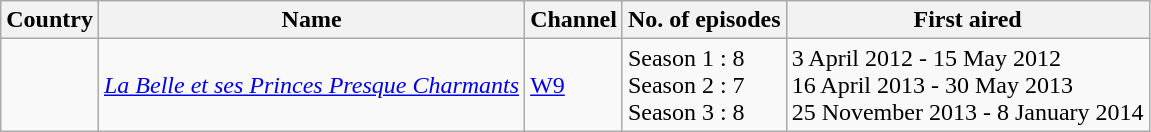<table class="wikitable">
<tr>
<th>Country</th>
<th>Name</th>
<th>Channel</th>
<th>No. of episodes</th>
<th>First aired</th>
</tr>
<tr>
<td></td>
<td><em><a href='#'>La Belle et ses Princes Presque Charmants</a></em></td>
<td><a href='#'>W9</a></td>
<td>Season 1 : 8<br>Season 2 : 7<br>Season 3 : 8</td>
<td>3 April 2012 - 15 May 2012<br>16 April 2013 - 30 May 2013<br>25 November 2013 - 8 January 2014</td>
</tr>
</table>
